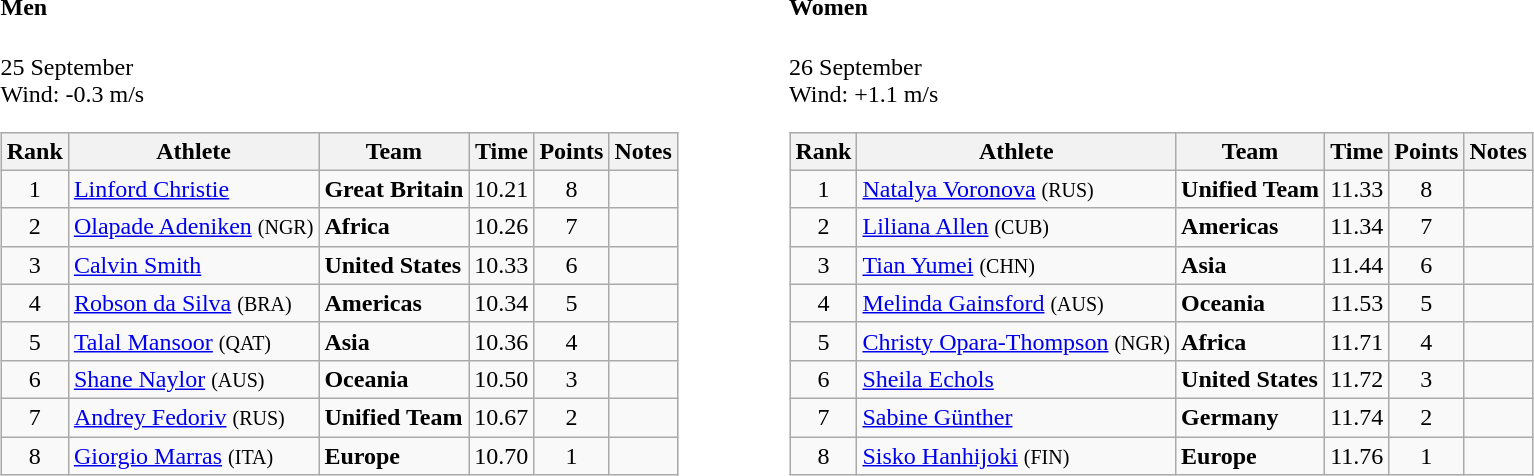<table>
<tr>
<td valign="top"><br><h4>Men</h4>25 September<br>Wind: -0.3 m/s<table class="wikitable" style="text-align:center">
<tr>
<th>Rank</th>
<th>Athlete</th>
<th>Team</th>
<th>Time</th>
<th>Points</th>
<th>Notes</th>
</tr>
<tr>
<td>1</td>
<td align="left"><a href='#'>Linford Christie</a></td>
<td align=left><strong>Great Britain</strong></td>
<td>10.21</td>
<td>8</td>
<td></td>
</tr>
<tr>
<td>2</td>
<td align="left"><a href='#'>Olapade Adeniken</a> <small>(NGR) </small></td>
<td align=left><strong>Africa</strong></td>
<td>10.26</td>
<td>7</td>
<td></td>
</tr>
<tr>
<td>3</td>
<td align="left"><a href='#'>Calvin Smith</a></td>
<td align=left><strong>United States</strong></td>
<td>10.33</td>
<td>6</td>
<td></td>
</tr>
<tr>
<td>4</td>
<td align="left"><a href='#'>Robson da Silva</a> <small>(BRA) </small></td>
<td align=left><strong>Americas</strong></td>
<td>10.34</td>
<td>5</td>
<td></td>
</tr>
<tr>
<td>5</td>
<td align="left"><a href='#'>Talal Mansoor</a> <small>(QAT) </small></td>
<td align=left><strong>Asia</strong></td>
<td>10.36</td>
<td>4</td>
<td></td>
</tr>
<tr>
<td>6</td>
<td align="left"><a href='#'>Shane Naylor</a> <small>(AUS) </small></td>
<td align=left><strong>Oceania</strong></td>
<td>10.50</td>
<td>3</td>
<td></td>
</tr>
<tr>
<td>7</td>
<td align="left"><a href='#'>Andrey Fedoriv</a> <small>(RUS) </small></td>
<td align=left><strong>Unified Team</strong></td>
<td>10.67</td>
<td>2</td>
<td></td>
</tr>
<tr>
<td>8</td>
<td align="left"><a href='#'>Giorgio Marras</a> <small>(ITA) </small></td>
<td align=left><strong>Europe</strong></td>
<td>10.70</td>
<td>1</td>
<td></td>
</tr>
</table>
</td>
<td width="50"> </td>
<td valign="top"><br><h4>Women</h4>26 September<br>Wind: +1.1 m/s<table class="wikitable" style="text-align:center">
<tr>
<th>Rank</th>
<th>Athlete</th>
<th>Team</th>
<th>Time</th>
<th>Points</th>
<th>Notes</th>
</tr>
<tr>
<td>1</td>
<td align="left"><a href='#'>Natalya Voronova</a> <small>(RUS) </small></td>
<td align=left><strong>Unified Team</strong></td>
<td>11.33</td>
<td>8</td>
<td></td>
</tr>
<tr>
<td>2</td>
<td align="left"><a href='#'>Liliana Allen</a> <small>(CUB) </small></td>
<td align=left><strong>Americas</strong></td>
<td>11.34</td>
<td>7</td>
<td></td>
</tr>
<tr>
<td>3</td>
<td align="left"><a href='#'>Tian Yumei</a> <small>(CHN) </small></td>
<td align=left><strong>Asia</strong></td>
<td>11.44</td>
<td>6</td>
<td></td>
</tr>
<tr>
<td>4</td>
<td align="left"><a href='#'>Melinda Gainsford</a> <small>(AUS) </small></td>
<td align=left><strong>Oceania</strong></td>
<td>11.53</td>
<td>5</td>
<td></td>
</tr>
<tr>
<td>5</td>
<td align="left"><a href='#'>Christy Opara-Thompson</a> <small>(NGR) </small></td>
<td align=left><strong>Africa</strong></td>
<td>11.71</td>
<td>4</td>
<td></td>
</tr>
<tr>
<td>6</td>
<td align="left"><a href='#'>Sheila Echols</a></td>
<td align=left><strong>United States</strong></td>
<td>11.72</td>
<td>3</td>
<td></td>
</tr>
<tr>
<td>7</td>
<td align="left"><a href='#'>Sabine Günther</a></td>
<td align=left><strong>Germany</strong></td>
<td>11.74</td>
<td>2</td>
<td></td>
</tr>
<tr>
<td>8</td>
<td align="left"><a href='#'>Sisko Hanhijoki</a> <small>(FIN) </small></td>
<td align=left><strong>Europe</strong></td>
<td>11.76</td>
<td>1</td>
<td></td>
</tr>
</table>
</td>
</tr>
</table>
